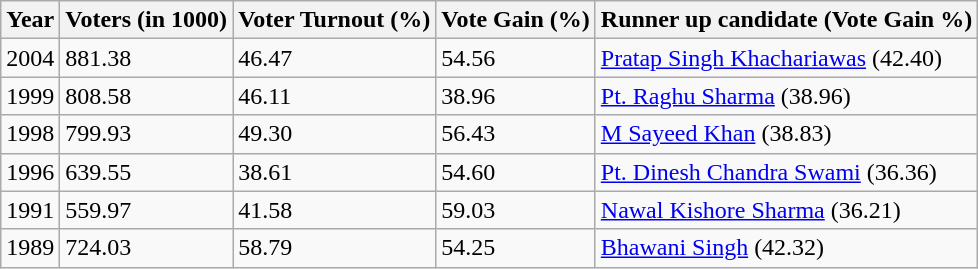<table class="wikitable">
<tr>
<th>Year</th>
<th>Voters (in 1000)</th>
<th>Voter Turnout (%)</th>
<th>Vote Gain (%)</th>
<th>Runner up candidate (Vote Gain %)</th>
</tr>
<tr>
<td>2004</td>
<td>881.38</td>
<td>46.47</td>
<td>54.56</td>
<td><a href='#'>Pratap Singh Khachariawas</a> (42.40)</td>
</tr>
<tr>
<td>1999</td>
<td>808.58</td>
<td>46.11</td>
<td>38.96</td>
<td><a href='#'>Pt. Raghu Sharma</a> (38.96)</td>
</tr>
<tr>
<td>1998</td>
<td>799.93</td>
<td>49.30</td>
<td>56.43</td>
<td><a href='#'>M Sayeed Khan</a> (38.83)</td>
</tr>
<tr>
<td>1996</td>
<td>639.55</td>
<td>38.61</td>
<td>54.60</td>
<td><a href='#'>Pt. Dinesh Chandra Swami</a> (36.36)</td>
</tr>
<tr>
<td>1991</td>
<td>559.97</td>
<td>41.58</td>
<td>59.03</td>
<td><a href='#'>Nawal Kishore Sharma</a> (36.21)</td>
</tr>
<tr>
<td>1989</td>
<td>724.03</td>
<td>58.79</td>
<td>54.25</td>
<td><a href='#'>Bhawani Singh</a> (42.32)</td>
</tr>
</table>
